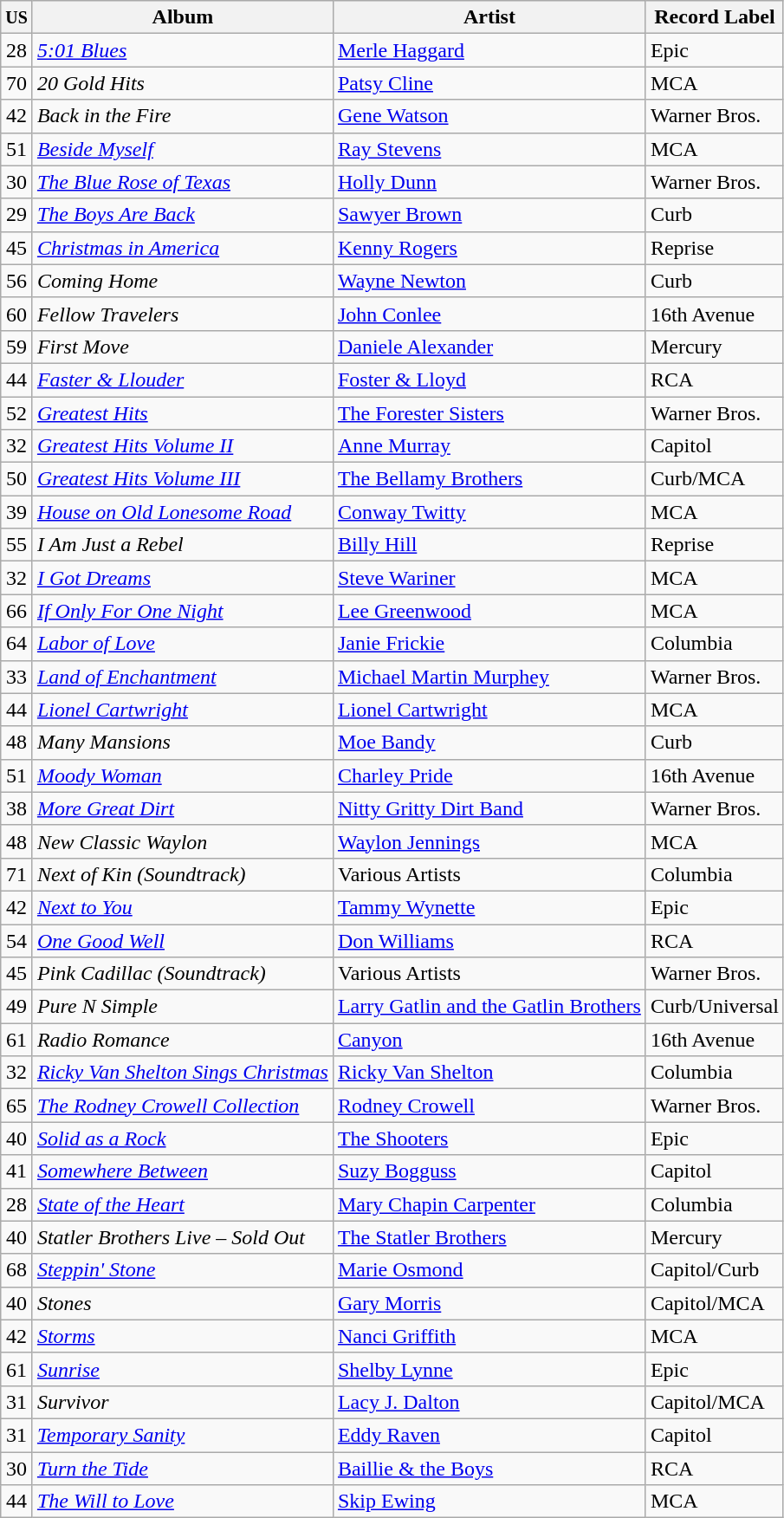<table class="wikitable sortable">
<tr>
<th><small>US</small></th>
<th>Album</th>
<th>Artist</th>
<th>Record Label</th>
</tr>
<tr>
<td align="center">28</td>
<td><em><a href='#'>5:01 Blues</a></em></td>
<td><a href='#'>Merle Haggard</a></td>
<td>Epic</td>
</tr>
<tr>
<td align="center">70</td>
<td><em>20 Gold Hits</em></td>
<td><a href='#'>Patsy Cline</a></td>
<td>MCA</td>
</tr>
<tr>
<td align="center">42</td>
<td><em>Back in the Fire</em></td>
<td><a href='#'>Gene Watson</a></td>
<td>Warner Bros.</td>
</tr>
<tr>
<td align="center">51</td>
<td><em><a href='#'>Beside Myself</a></em></td>
<td><a href='#'>Ray Stevens</a></td>
<td>MCA</td>
</tr>
<tr>
<td align="center">30</td>
<td><em><a href='#'>The Blue Rose of Texas</a></em></td>
<td><a href='#'>Holly Dunn</a></td>
<td>Warner Bros.</td>
</tr>
<tr>
<td align="center">29</td>
<td><em><a href='#'>The Boys Are Back</a></em></td>
<td><a href='#'>Sawyer Brown</a></td>
<td>Curb</td>
</tr>
<tr>
<td align="center">45</td>
<td><em><a href='#'>Christmas in America</a></em></td>
<td><a href='#'>Kenny Rogers</a></td>
<td>Reprise</td>
</tr>
<tr>
<td align="center">56</td>
<td><em>Coming Home</em></td>
<td><a href='#'>Wayne Newton</a></td>
<td>Curb</td>
</tr>
<tr>
<td align="center">60</td>
<td><em>Fellow Travelers</em></td>
<td><a href='#'>John Conlee</a></td>
<td>16th Avenue</td>
</tr>
<tr>
<td align="center">59</td>
<td><em>First Move</em></td>
<td><a href='#'>Daniele Alexander</a></td>
<td>Mercury</td>
</tr>
<tr>
<td align="center">44</td>
<td><em><a href='#'>Faster & Llouder</a></em></td>
<td><a href='#'>Foster & Lloyd</a></td>
<td>RCA</td>
</tr>
<tr>
<td align="center">52</td>
<td><em><a href='#'>Greatest Hits</a></em></td>
<td><a href='#'>The Forester Sisters</a></td>
<td>Warner Bros.</td>
</tr>
<tr>
<td align="center">32</td>
<td><em><a href='#'>Greatest Hits Volume II</a></em></td>
<td><a href='#'>Anne Murray</a></td>
<td>Capitol</td>
</tr>
<tr>
<td align="center">50</td>
<td><em><a href='#'>Greatest Hits Volume III</a></em></td>
<td><a href='#'>The Bellamy Brothers</a></td>
<td>Curb/MCA</td>
</tr>
<tr>
<td align="center">39</td>
<td><em><a href='#'>House on Old Lonesome Road</a></em></td>
<td><a href='#'>Conway Twitty</a></td>
<td>MCA</td>
</tr>
<tr>
<td align="center">55</td>
<td><em>I Am Just a Rebel</em></td>
<td><a href='#'>Billy Hill</a></td>
<td>Reprise</td>
</tr>
<tr>
<td align="center">32</td>
<td><em><a href='#'>I Got Dreams</a></em></td>
<td><a href='#'>Steve Wariner</a></td>
<td>MCA</td>
</tr>
<tr>
<td align="center">66</td>
<td><em><a href='#'>If Only For One Night</a></em></td>
<td><a href='#'>Lee Greenwood</a></td>
<td>MCA</td>
</tr>
<tr>
<td align="center">64</td>
<td><em><a href='#'>Labor of Love</a></em></td>
<td><a href='#'>Janie Frickie</a></td>
<td>Columbia</td>
</tr>
<tr>
<td align="center">33</td>
<td><em><a href='#'>Land of Enchantment</a></em></td>
<td><a href='#'>Michael Martin Murphey</a></td>
<td>Warner Bros.</td>
</tr>
<tr>
<td align="center">44</td>
<td><em><a href='#'>Lionel Cartwright</a></em></td>
<td><a href='#'>Lionel Cartwright</a></td>
<td>MCA</td>
</tr>
<tr>
<td align="center">48</td>
<td><em>Many Mansions</em></td>
<td><a href='#'>Moe Bandy</a></td>
<td>Curb</td>
</tr>
<tr>
<td align="center">51</td>
<td><em><a href='#'>Moody Woman</a></em></td>
<td><a href='#'>Charley Pride</a></td>
<td>16th Avenue</td>
</tr>
<tr>
<td align="center">38</td>
<td><em><a href='#'>More Great Dirt</a></em></td>
<td><a href='#'>Nitty Gritty Dirt Band</a></td>
<td>Warner Bros.</td>
</tr>
<tr>
<td align="center">48</td>
<td><em>New Classic Waylon</em></td>
<td><a href='#'>Waylon Jennings</a></td>
<td>MCA</td>
</tr>
<tr>
<td align="center">71</td>
<td><em>Next of Kin (Soundtrack)</em></td>
<td>Various Artists</td>
<td>Columbia</td>
</tr>
<tr>
<td align="center">42</td>
<td><em><a href='#'>Next to You</a></em></td>
<td><a href='#'>Tammy Wynette</a></td>
<td>Epic</td>
</tr>
<tr>
<td align="center">54</td>
<td><em><a href='#'>One Good Well</a></em></td>
<td><a href='#'>Don Williams</a></td>
<td>RCA</td>
</tr>
<tr>
<td align="center">45</td>
<td><em>Pink Cadillac (Soundtrack)</em></td>
<td>Various Artists</td>
<td>Warner Bros.</td>
</tr>
<tr>
<td align="center">49</td>
<td><em>Pure N Simple</em></td>
<td><a href='#'>Larry Gatlin and the Gatlin Brothers</a></td>
<td>Curb/Universal</td>
</tr>
<tr>
<td align="center">61</td>
<td><em>Radio Romance</em></td>
<td><a href='#'>Canyon</a></td>
<td>16th Avenue</td>
</tr>
<tr>
<td align="center">32</td>
<td><em><a href='#'>Ricky Van Shelton Sings Christmas</a></em></td>
<td><a href='#'>Ricky Van Shelton</a></td>
<td>Columbia</td>
</tr>
<tr>
<td align="center">65</td>
<td><em><a href='#'>The Rodney Crowell Collection</a></em></td>
<td><a href='#'>Rodney Crowell</a></td>
<td>Warner Bros.</td>
</tr>
<tr>
<td align="center">40</td>
<td><em><a href='#'>Solid as a Rock</a></em></td>
<td><a href='#'>The Shooters</a></td>
<td>Epic</td>
</tr>
<tr>
<td align="center">41</td>
<td><em><a href='#'>Somewhere Between</a></em></td>
<td><a href='#'>Suzy Bogguss</a></td>
<td>Capitol</td>
</tr>
<tr>
<td align="center">28</td>
<td><em><a href='#'>State of the Heart</a></em></td>
<td><a href='#'>Mary Chapin Carpenter</a></td>
<td>Columbia</td>
</tr>
<tr>
<td align="center">40</td>
<td><em>Statler Brothers Live – Sold Out</em></td>
<td><a href='#'>The Statler Brothers</a></td>
<td>Mercury</td>
</tr>
<tr>
<td align="center">68</td>
<td><em><a href='#'>Steppin' Stone</a></em></td>
<td><a href='#'>Marie Osmond</a></td>
<td>Capitol/Curb</td>
</tr>
<tr>
<td align="center">40</td>
<td><em>Stones</em></td>
<td><a href='#'>Gary Morris</a></td>
<td>Capitol/MCA</td>
</tr>
<tr>
<td align="center">42</td>
<td><em><a href='#'>Storms</a></em></td>
<td><a href='#'>Nanci Griffith</a></td>
<td>MCA</td>
</tr>
<tr>
<td align="center">61</td>
<td><em><a href='#'>Sunrise</a></em></td>
<td><a href='#'>Shelby Lynne</a></td>
<td>Epic</td>
</tr>
<tr>
<td align="center">31</td>
<td><em>Survivor</em></td>
<td><a href='#'>Lacy J. Dalton</a></td>
<td>Capitol/MCA</td>
</tr>
<tr>
<td align="center">31</td>
<td><em><a href='#'>Temporary Sanity</a></em></td>
<td><a href='#'>Eddy Raven</a></td>
<td>Capitol</td>
</tr>
<tr>
<td align="center">30</td>
<td><em><a href='#'>Turn the Tide</a></em></td>
<td><a href='#'>Baillie & the Boys</a></td>
<td>RCA</td>
</tr>
<tr>
<td align="center">44</td>
<td><em><a href='#'>The Will to Love</a></em></td>
<td><a href='#'>Skip Ewing</a></td>
<td>MCA</td>
</tr>
</table>
